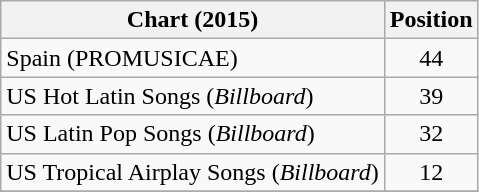<table class="wikitable sortable">
<tr>
<th>Chart (2015)</th>
<th>Position</th>
</tr>
<tr>
<td align="left">Spain (PROMUSICAE)</td>
<td align="center">44</td>
</tr>
<tr>
<td align="left">US Hot Latin Songs (<em>Billboard</em>)</td>
<td align="center">39</td>
</tr>
<tr>
<td align="left">US Latin Pop Songs (<em>Billboard</em>)</td>
<td align="center">32</td>
</tr>
<tr>
<td align="left">US Tropical Airplay Songs (<em>Billboard</em>)</td>
<td align="center">12</td>
</tr>
<tr>
</tr>
</table>
